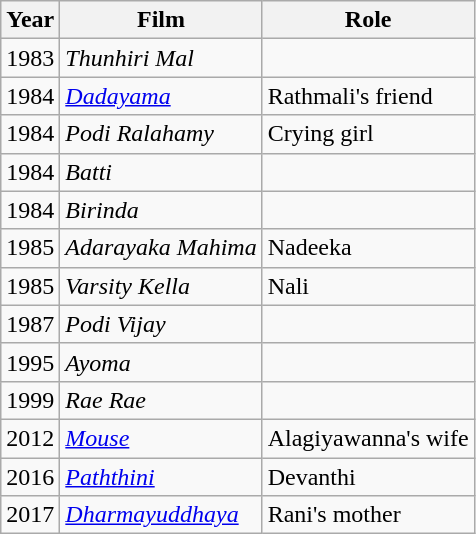<table class="wikitable">
<tr>
<th>Year</th>
<th>Film</th>
<th>Role</th>
</tr>
<tr>
<td>1983</td>
<td><em>Thunhiri Mal</em></td>
<td></td>
</tr>
<tr>
<td>1984</td>
<td><em><a href='#'>Dadayama</a></em></td>
<td>Rathmali's friend</td>
</tr>
<tr>
<td>1984</td>
<td><em>Podi Ralahamy</em></td>
<td>Crying girl</td>
</tr>
<tr>
<td>1984</td>
<td><em>Batti</em></td>
<td></td>
</tr>
<tr>
<td>1984</td>
<td><em>Birinda</em></td>
<td></td>
</tr>
<tr>
<td>1985</td>
<td><em>Adarayaka Mahima</em></td>
<td>Nadeeka</td>
</tr>
<tr>
<td>1985</td>
<td><em>Varsity Kella</em></td>
<td>Nali</td>
</tr>
<tr>
<td>1987</td>
<td><em>Podi Vijay</em></td>
<td></td>
</tr>
<tr>
<td>1995</td>
<td><em>Ayoma</em></td>
<td></td>
</tr>
<tr>
<td>1999</td>
<td><em>Rae Rae</em></td>
<td></td>
</tr>
<tr>
<td>2012</td>
<td><a href='#'><em>Mouse</em></a></td>
<td>Alagiyawanna's wife</td>
</tr>
<tr>
<td>2016</td>
<td><a href='#'><em>Paththini</em></a></td>
<td>Devanthi</td>
</tr>
<tr>
<td>2017</td>
<td><em><a href='#'>Dharmayuddhaya</a></em></td>
<td>Rani's mother</td>
</tr>
</table>
